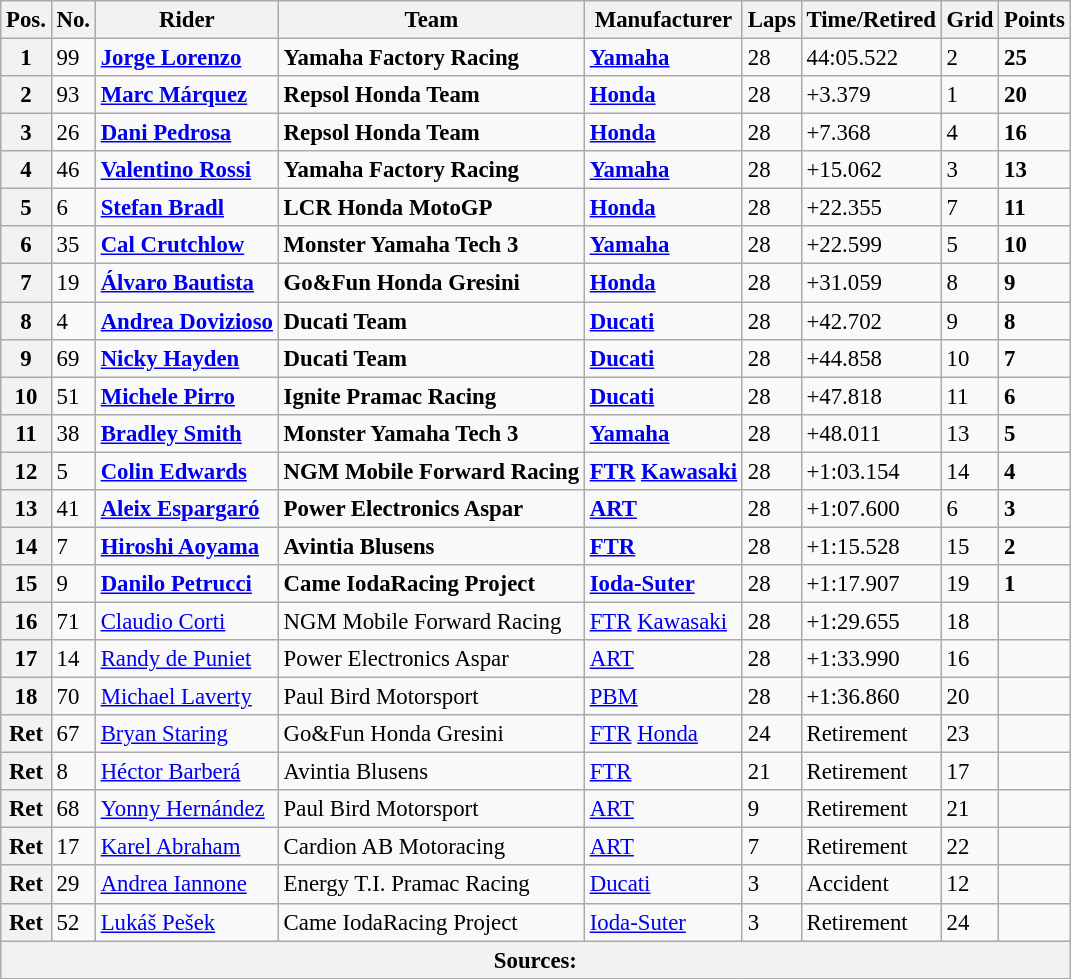<table class="wikitable" style="font-size: 95%;">
<tr>
<th>Pos.</th>
<th>No.</th>
<th>Rider</th>
<th>Team</th>
<th>Manufacturer</th>
<th>Laps</th>
<th>Time/Retired</th>
<th>Grid</th>
<th>Points</th>
</tr>
<tr>
<th>1</th>
<td>99</td>
<td> <strong><a href='#'>Jorge Lorenzo</a></strong></td>
<td><strong>Yamaha Factory Racing</strong></td>
<td><strong><a href='#'>Yamaha</a></strong></td>
<td>28</td>
<td>44:05.522</td>
<td>2</td>
<td><strong>25</strong></td>
</tr>
<tr>
<th>2</th>
<td>93</td>
<td> <strong><a href='#'>Marc Márquez</a></strong></td>
<td><strong>Repsol Honda Team</strong></td>
<td><strong><a href='#'>Honda</a></strong></td>
<td>28</td>
<td>+3.379</td>
<td>1</td>
<td><strong>20</strong></td>
</tr>
<tr>
<th>3</th>
<td>26</td>
<td> <strong><a href='#'>Dani Pedrosa</a></strong></td>
<td><strong>Repsol Honda Team</strong></td>
<td><strong><a href='#'>Honda</a></strong></td>
<td>28</td>
<td>+7.368</td>
<td>4</td>
<td><strong>16</strong></td>
</tr>
<tr>
<th>4</th>
<td>46</td>
<td> <strong><a href='#'>Valentino Rossi</a></strong></td>
<td><strong>Yamaha Factory Racing</strong></td>
<td><strong><a href='#'>Yamaha</a></strong></td>
<td>28</td>
<td>+15.062</td>
<td>3</td>
<td><strong>13</strong></td>
</tr>
<tr>
<th>5</th>
<td>6</td>
<td> <strong><a href='#'>Stefan Bradl</a></strong></td>
<td><strong>LCR Honda MotoGP</strong></td>
<td><strong><a href='#'>Honda</a></strong></td>
<td>28</td>
<td>+22.355</td>
<td>7</td>
<td><strong>11</strong></td>
</tr>
<tr>
<th>6</th>
<td>35</td>
<td> <strong><a href='#'>Cal Crutchlow</a></strong></td>
<td><strong>Monster Yamaha Tech 3</strong></td>
<td><strong><a href='#'>Yamaha</a></strong></td>
<td>28</td>
<td>+22.599</td>
<td>5</td>
<td><strong>10</strong></td>
</tr>
<tr>
<th>7</th>
<td>19</td>
<td> <strong><a href='#'>Álvaro Bautista</a></strong></td>
<td><strong>Go&Fun Honda Gresini</strong></td>
<td><strong><a href='#'>Honda</a></strong></td>
<td>28</td>
<td>+31.059</td>
<td>8</td>
<td><strong>9</strong></td>
</tr>
<tr>
<th>8</th>
<td>4</td>
<td> <strong><a href='#'>Andrea Dovizioso</a></strong></td>
<td><strong>Ducati Team</strong></td>
<td><strong><a href='#'>Ducati</a></strong></td>
<td>28</td>
<td>+42.702</td>
<td>9</td>
<td><strong>8</strong></td>
</tr>
<tr>
<th>9</th>
<td>69</td>
<td> <strong><a href='#'>Nicky Hayden</a></strong></td>
<td><strong>Ducati Team</strong></td>
<td><strong><a href='#'>Ducati</a></strong></td>
<td>28</td>
<td>+44.858</td>
<td>10</td>
<td><strong>7</strong></td>
</tr>
<tr>
<th>10</th>
<td>51</td>
<td> <strong><a href='#'>Michele Pirro</a></strong></td>
<td><strong>Ignite Pramac Racing</strong></td>
<td><strong><a href='#'>Ducati</a></strong></td>
<td>28</td>
<td>+47.818</td>
<td>11</td>
<td><strong>6</strong></td>
</tr>
<tr>
<th>11</th>
<td>38</td>
<td> <strong><a href='#'>Bradley Smith</a></strong></td>
<td><strong>Monster Yamaha Tech 3</strong></td>
<td><strong><a href='#'>Yamaha</a></strong></td>
<td>28</td>
<td>+48.011</td>
<td>13</td>
<td><strong>5</strong></td>
</tr>
<tr>
<th>12</th>
<td>5</td>
<td> <strong><a href='#'>Colin Edwards</a></strong></td>
<td><strong>NGM Mobile Forward Racing</strong></td>
<td><strong><a href='#'>FTR</a> <a href='#'>Kawasaki</a></strong></td>
<td>28</td>
<td>+1:03.154</td>
<td>14</td>
<td><strong>4</strong></td>
</tr>
<tr>
<th>13</th>
<td>41</td>
<td> <strong><a href='#'>Aleix Espargaró</a></strong></td>
<td><strong>Power Electronics Aspar</strong></td>
<td><strong><a href='#'>ART</a></strong></td>
<td>28</td>
<td>+1:07.600</td>
<td>6</td>
<td><strong>3</strong></td>
</tr>
<tr>
<th>14</th>
<td>7</td>
<td> <strong><a href='#'>Hiroshi Aoyama</a></strong></td>
<td><strong>Avintia Blusens</strong></td>
<td><strong><a href='#'>FTR</a></strong></td>
<td>28</td>
<td>+1:15.528</td>
<td>15</td>
<td><strong>2</strong></td>
</tr>
<tr>
<th>15</th>
<td>9</td>
<td> <strong><a href='#'>Danilo Petrucci</a></strong></td>
<td><strong>Came IodaRacing Project</strong></td>
<td><strong><a href='#'>Ioda-Suter</a></strong></td>
<td>28</td>
<td>+1:17.907</td>
<td>19</td>
<td><strong>1</strong></td>
</tr>
<tr>
<th>16</th>
<td>71</td>
<td> <a href='#'>Claudio Corti</a></td>
<td>NGM Mobile Forward Racing</td>
<td><a href='#'>FTR</a> <a href='#'>Kawasaki</a></td>
<td>28</td>
<td>+1:29.655</td>
<td>18</td>
<td></td>
</tr>
<tr>
<th>17</th>
<td>14</td>
<td> <a href='#'>Randy de Puniet</a></td>
<td>Power Electronics Aspar</td>
<td><a href='#'>ART</a></td>
<td>28</td>
<td>+1:33.990</td>
<td>16</td>
<td></td>
</tr>
<tr>
<th>18</th>
<td>70</td>
<td> <a href='#'>Michael Laverty</a></td>
<td>Paul Bird Motorsport</td>
<td><a href='#'>PBM</a></td>
<td>28</td>
<td>+1:36.860</td>
<td>20</td>
<td></td>
</tr>
<tr>
<th>Ret</th>
<td>67</td>
<td> <a href='#'>Bryan Staring</a></td>
<td>Go&Fun Honda Gresini</td>
<td><a href='#'>FTR</a> <a href='#'>Honda</a></td>
<td>24</td>
<td>Retirement</td>
<td>23</td>
<td></td>
</tr>
<tr>
<th>Ret</th>
<td>8</td>
<td> <a href='#'>Héctor Barberá</a></td>
<td>Avintia Blusens</td>
<td><a href='#'>FTR</a></td>
<td>21</td>
<td>Retirement</td>
<td>17</td>
<td></td>
</tr>
<tr>
<th>Ret</th>
<td>68</td>
<td> <a href='#'>Yonny Hernández</a></td>
<td>Paul Bird Motorsport</td>
<td><a href='#'>ART</a></td>
<td>9</td>
<td>Retirement</td>
<td>21</td>
<td></td>
</tr>
<tr>
<th>Ret</th>
<td>17</td>
<td> <a href='#'>Karel Abraham</a></td>
<td>Cardion AB Motoracing</td>
<td><a href='#'>ART</a></td>
<td>7</td>
<td>Retirement</td>
<td>22</td>
<td></td>
</tr>
<tr>
<th>Ret</th>
<td>29</td>
<td> <a href='#'>Andrea Iannone</a></td>
<td>Energy T.I. Pramac Racing</td>
<td><a href='#'>Ducati</a></td>
<td>3</td>
<td>Accident</td>
<td>12</td>
<td></td>
</tr>
<tr>
<th>Ret</th>
<td>52</td>
<td> <a href='#'>Lukáš Pešek</a></td>
<td>Came IodaRacing Project</td>
<td><a href='#'>Ioda-Suter</a></td>
<td>3</td>
<td>Retirement</td>
<td>24</td>
<td></td>
</tr>
<tr>
<th colspan=9>Sources: </th>
</tr>
</table>
